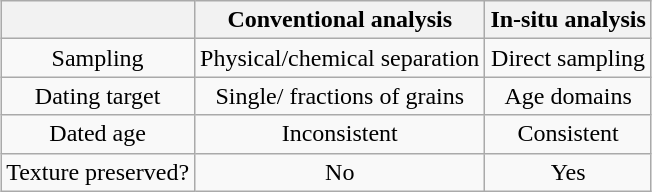<table class="wikitable floatright" style="margin-left: auto; margin-right: auto; border: none;">
<tr style="text-align: center;">
<th></th>
<th>Conventional analysis</th>
<th>In-situ analysis</th>
</tr>
<tr style="text-align: center;">
<td>Sampling</td>
<td>Physical/chemical separation</td>
<td>Direct sampling</td>
</tr>
<tr style="text-align: center;">
<td>Dating target</td>
<td>Single/ fractions of grains</td>
<td>Age domains</td>
</tr>
<tr style="text-align: center;">
<td>Dated age</td>
<td>Inconsistent</td>
<td>Consistent</td>
</tr>
<tr style="text-align: center;">
<td>Texture preserved?</td>
<td>No</td>
<td>Yes</td>
</tr>
</table>
